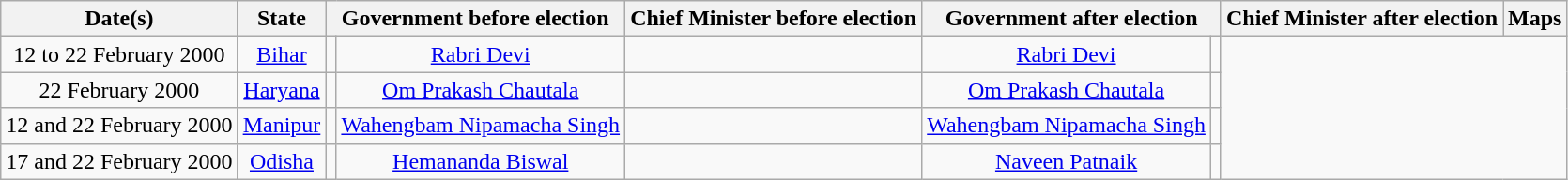<table class="wikitable sortable" style="text-align:center;">
<tr>
<th>Date(s)</th>
<th>State</th>
<th colspan="2">Government before election</th>
<th>Chief Minister before election</th>
<th colspan="2">Government after election</th>
<th>Chief Minister after election</th>
<th>Maps</th>
</tr>
<tr>
<td>12 to 22 February 2000</td>
<td><a href='#'>Bihar</a></td>
<td></td>
<td><a href='#'>Rabri Devi</a></td>
<td></td>
<td><a href='#'>Rabri Devi</a></td>
<td></td>
</tr>
<tr>
<td>22 February 2000</td>
<td><a href='#'>Haryana</a></td>
<td></td>
<td><a href='#'>Om Prakash Chautala</a></td>
<td></td>
<td><a href='#'>Om Prakash Chautala</a></td>
<td></td>
</tr>
<tr>
<td>12 and 22 February 2000</td>
<td><a href='#'>Manipur</a></td>
<td></td>
<td><a href='#'>Wahengbam Nipamacha Singh</a></td>
<td></td>
<td><a href='#'>Wahengbam Nipamacha Singh</a></td>
<td></td>
</tr>
<tr>
<td>17 and 22 February 2000</td>
<td><a href='#'>Odisha</a></td>
<td></td>
<td><a href='#'>Hemananda Biswal</a></td>
<td></td>
<td><a href='#'>Naveen Patnaik</a></td>
<td></td>
</tr>
</table>
